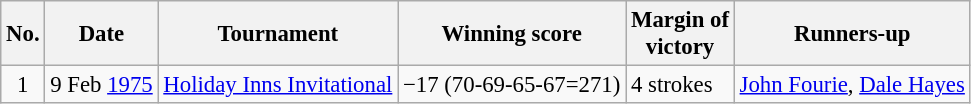<table class="wikitable" style="font-size:95%;">
<tr>
<th>No.</th>
<th>Date</th>
<th>Tournament</th>
<th>Winning score</th>
<th>Margin of<br>victory</th>
<th>Runners-up</th>
</tr>
<tr>
<td align=center>1</td>
<td align=right>9 Feb <a href='#'>1975</a></td>
<td><a href='#'>Holiday Inns Invitational</a></td>
<td>−17 (70-69-65-67=271)</td>
<td>4 strokes</td>
<td> <a href='#'>John Fourie</a>,  <a href='#'>Dale Hayes</a></td>
</tr>
</table>
